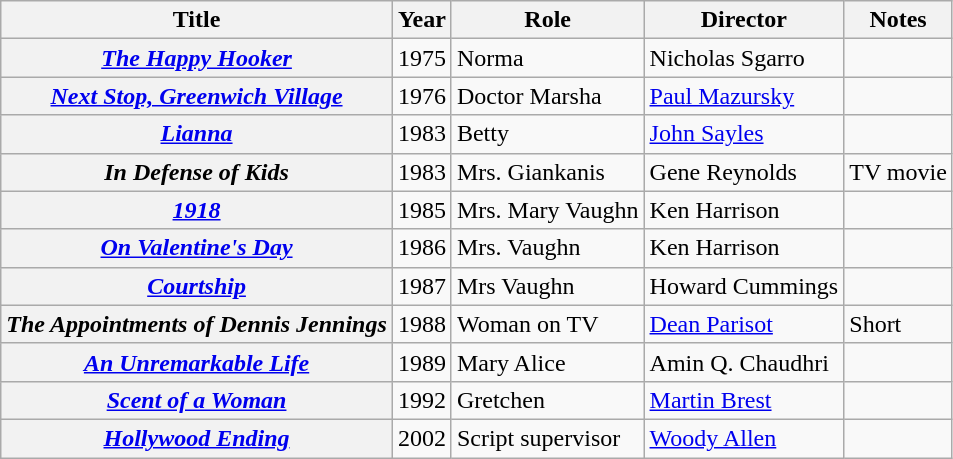<table class="wikitable plainrowheaders sortable">
<tr>
<th scope="col">Title</th>
<th scope="col">Year</th>
<th scope="col">Role</th>
<th scope="col">Director</th>
<th scope="col" class="unsortable">Notes</th>
</tr>
<tr>
<th scope="row"><em><a href='#'>The Happy Hooker</a></em></th>
<td>1975</td>
<td>Norma</td>
<td>Nicholas Sgarro</td>
<td></td>
</tr>
<tr>
<th scope="row"><em><a href='#'>Next Stop, Greenwich Village</a></em></th>
<td>1976</td>
<td>Doctor Marsha</td>
<td><a href='#'>Paul Mazursky</a></td>
<td></td>
</tr>
<tr>
<th scope="row"><em><a href='#'>Lianna</a></em></th>
<td>1983</td>
<td>Betty</td>
<td><a href='#'>John Sayles</a></td>
<td></td>
</tr>
<tr>
<th scope="row"><em>In Defense of Kids</em></th>
<td>1983</td>
<td>Mrs. Giankanis</td>
<td>Gene Reynolds</td>
<td>TV movie</td>
</tr>
<tr>
<th scope="row"><em><a href='#'>1918</a></em></th>
<td>1985</td>
<td>Mrs. Mary Vaughn</td>
<td>Ken Harrison</td>
<td></td>
</tr>
<tr>
<th scope="row"><em><a href='#'>On Valentine's Day</a></em></th>
<td>1986</td>
<td>Mrs. Vaughn</td>
<td>Ken Harrison</td>
<td></td>
</tr>
<tr>
<th scope="row"><em><a href='#'>Courtship</a></em></th>
<td>1987</td>
<td>Mrs Vaughn</td>
<td>Howard Cummings</td>
<td></td>
</tr>
<tr>
<th scope="row"><em>The Appointments of Dennis Jennings</em></th>
<td>1988</td>
<td>Woman on TV</td>
<td><a href='#'>Dean Parisot</a></td>
<td>Short</td>
</tr>
<tr>
<th scope="row"><em><a href='#'>An Unremarkable Life</a></em></th>
<td>1989</td>
<td>Mary Alice</td>
<td>Amin Q. Chaudhri</td>
<td></td>
</tr>
<tr>
<th scope="row"><em><a href='#'>Scent of a Woman</a></em></th>
<td>1992</td>
<td>Gretchen</td>
<td><a href='#'>Martin Brest</a></td>
<td></td>
</tr>
<tr>
<th scope="row"><em><a href='#'>Hollywood Ending</a></em></th>
<td>2002</td>
<td>Script supervisor</td>
<td><a href='#'>Woody Allen</a></td>
<td></td>
</tr>
</table>
